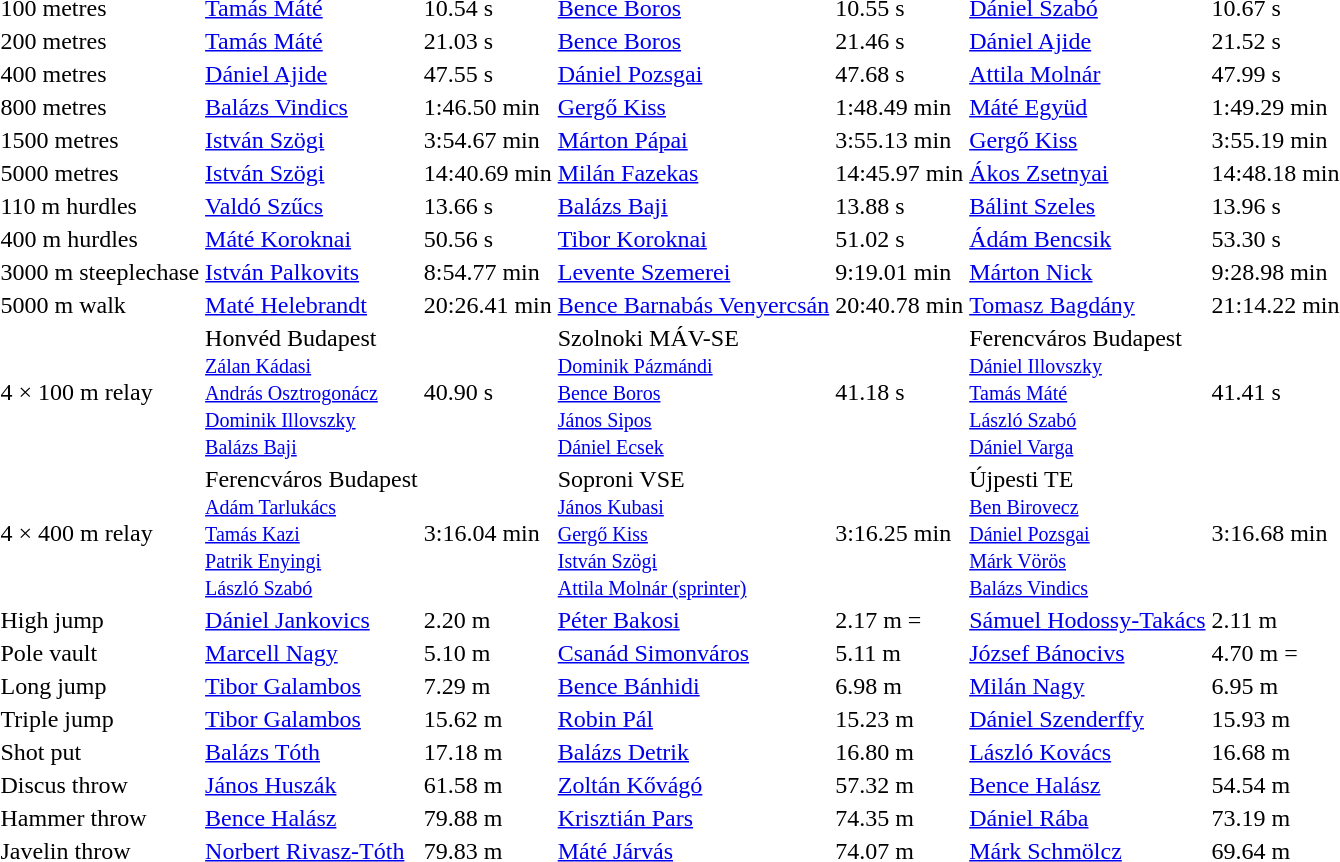<table>
<tr>
<td>100 metres</td>
<td><a href='#'>Tamás Máté</a></td>
<td>10.54 s</td>
<td><a href='#'>Bence Boros</a></td>
<td>10.55 s </td>
<td><a href='#'>Dániel Szabó</a></td>
<td>10.67 s</td>
</tr>
<tr>
<td>200 metres</td>
<td><a href='#'>Tamás Máté</a></td>
<td>21.03 s</td>
<td><a href='#'>Bence Boros</a></td>
<td>21.46 s</td>
<td><a href='#'>Dániel Ajide</a></td>
<td>21.52 s</td>
</tr>
<tr>
<td>400 metres</td>
<td><a href='#'>Dániel Ajide</a></td>
<td>47.55 s </td>
<td><a href='#'>Dániel Pozsgai</a></td>
<td>47.68 s</td>
<td><a href='#'>Attila Molnár</a></td>
<td>47.99 s </td>
</tr>
<tr>
<td>800 metres</td>
<td><a href='#'>Balázs Vindics</a></td>
<td>1:46.50 min</td>
<td><a href='#'>Gergő Kiss</a></td>
<td>1:48.49 min </td>
<td><a href='#'>Máté Együd</a></td>
<td>1:49.29 min</td>
</tr>
<tr>
<td>1500 metres</td>
<td><a href='#'>István Szögi</a></td>
<td>3:54.67 min</td>
<td><a href='#'>Márton Pápai</a></td>
<td>3:55.13 min</td>
<td><a href='#'>Gergő Kiss</a></td>
<td>3:55.19 min</td>
</tr>
<tr>
<td>5000 metres</td>
<td><a href='#'>István Szögi</a></td>
<td>14:40.69 min</td>
<td><a href='#'>Milán Fazekas</a></td>
<td>14:45.97 min </td>
<td><a href='#'>Ákos Zsetnyai</a></td>
<td>14:48.18 min </td>
</tr>
<tr>
<td>110 m hurdles</td>
<td><a href='#'>Valdó Szűcs</a></td>
<td>13.66 s</td>
<td><a href='#'>Balázs Baji</a></td>
<td>13.88 s</td>
<td><a href='#'>Bálint Szeles</a></td>
<td>13.96 s </td>
</tr>
<tr>
<td>400 m hurdles</td>
<td><a href='#'>Máté Koroknai</a></td>
<td>50.56 s</td>
<td><a href='#'>Tibor Koroknai</a></td>
<td>51.02 s </td>
<td><a href='#'>Ádám Bencsik</a></td>
<td>53.30 s </td>
</tr>
<tr>
<td>3000 m steeplechase</td>
<td><a href='#'>István Palkovits</a></td>
<td>8:54.77 min</td>
<td><a href='#'>Levente Szemerei</a></td>
<td>9:19.01 min</td>
<td><a href='#'>Márton Nick</a></td>
<td>9:28.98 min </td>
</tr>
<tr>
<td>5000 m walk</td>
<td><a href='#'>Maté Helebrandt</a></td>
<td>20:26.41 min </td>
<td><a href='#'>Bence Barnabás Venyercsán</a></td>
<td>20:40.78 min </td>
<td><a href='#'>Tomasz Bagdány</a></td>
<td>21:14.22 min </td>
</tr>
<tr>
<td>4 × 100 m relay</td>
<td>Honvéd Budapest<br><small><a href='#'>Zálan Kádasi</a><br><a href='#'>András Osztrogonácz</a><br><a href='#'>Dominik Illovszky</a><br><a href='#'>Balázs Baji</a></small></td>
<td>40.90 s</td>
<td>Szolnoki MÁV-SE<br><small><a href='#'>Dominik Pázmándi</a><br><a href='#'>Bence Boros</a><br><a href='#'>János Sipos</a><br><a href='#'>Dániel Ecsek</a></small></td>
<td>41.18 s</td>
<td>Ferencváros Budapest<br><small><a href='#'>Dániel Illovszky</a><br><a href='#'>Tamás Máté</a><br><a href='#'>László Szabó</a><br><a href='#'>Dániel Varga</a></small></td>
<td>41.41 s</td>
</tr>
<tr>
<td>4 × 400 m relay</td>
<td>Ferencváros Budapest<br><small><a href='#'>Adám Tarlukács</a><br><a href='#'>Tamás Kazi</a><br><a href='#'>Patrik Enyingi</a><br><a href='#'>László Szabó</a></small></td>
<td>3:16.04 min</td>
<td>Soproni VSE<br><small><a href='#'>János Kubasi</a><br><a href='#'>Gergő Kiss</a><br><a href='#'>István Szögi</a><br><a href='#'>Attila Molnár (sprinter)</a></small></td>
<td>3:16.25 min</td>
<td>Újpesti TE<br><small><a href='#'>Ben Birovecz</a><br><a href='#'>Dániel Pozsgai</a><br><a href='#'>Márk Vörös</a><br><a href='#'>Balázs Vindics</a></small></td>
<td>3:16.68 min</td>
</tr>
<tr>
<td>High jump</td>
<td><a href='#'>Dániel Jankovics</a></td>
<td>2.20 m</td>
<td><a href='#'>Péter Bakosi</a></td>
<td>2.17 m =</td>
<td><a href='#'>Sámuel Hodossy-Takács</a></td>
<td>2.11 m</td>
</tr>
<tr>
<td>Pole vault</td>
<td><a href='#'>Marcell Nagy</a></td>
<td>5.10 m</td>
<td><a href='#'>Csanád Simonváros</a></td>
<td>5.11 m</td>
<td><a href='#'>József Bánocivs</a></td>
<td>4.70 m =</td>
</tr>
<tr>
<td>Long jump</td>
<td><a href='#'>Tibor Galambos</a></td>
<td>7.29 m</td>
<td><a href='#'>Bence Bánhidi</a></td>
<td>6.98 m </td>
<td><a href='#'>Milán Nagy</a></td>
<td>6.95 m</td>
</tr>
<tr>
<td>Triple jump</td>
<td><a href='#'>Tibor Galambos</a></td>
<td>15.62 m</td>
<td><a href='#'>Robin Pál</a></td>
<td>15.23 m </td>
<td><a href='#'>Dániel Szenderffy</a></td>
<td>15.93 m </td>
</tr>
<tr>
<td>Shot put</td>
<td><a href='#'>Balázs Tóth</a></td>
<td>17.18 m</td>
<td><a href='#'>Balázs Detrik</a></td>
<td>16.80 m</td>
<td><a href='#'>László Kovács</a></td>
<td>16.68 m</td>
</tr>
<tr>
<td>Discus throw</td>
<td><a href='#'>János Huszák</a></td>
<td>61.58 m</td>
<td><a href='#'>Zoltán Kővágó</a></td>
<td>57.32 m </td>
<td><a href='#'>Bence Halász</a></td>
<td>54.54 m</td>
</tr>
<tr>
<td>Hammer throw</td>
<td><a href='#'>Bence Halász</a></td>
<td>79.88 m</td>
<td><a href='#'>Krisztián Pars</a></td>
<td>74.35 m </td>
<td><a href='#'>Dániel Rába</a></td>
<td>73.19 m</td>
</tr>
<tr>
<td>Javelin throw</td>
<td><a href='#'>Norbert Rivasz-Tóth</a></td>
<td>79.83 m</td>
<td><a href='#'>Máté Járvás</a></td>
<td>74.07 m </td>
<td><a href='#'>Márk Schmölcz</a></td>
<td>69.64 m</td>
</tr>
</table>
